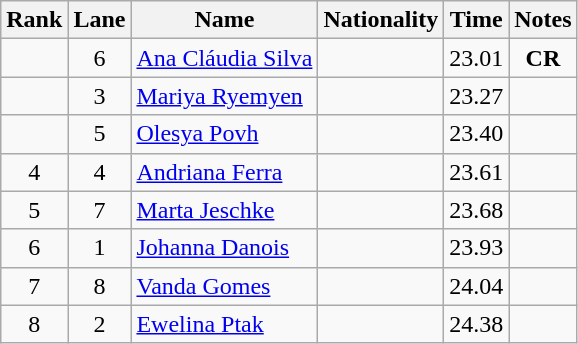<table class="wikitable sortable" style="text-align:center">
<tr>
<th>Rank</th>
<th>Lane</th>
<th>Name</th>
<th>Nationality</th>
<th>Time</th>
<th>Notes</th>
</tr>
<tr>
<td></td>
<td>6</td>
<td align=left><a href='#'>Ana Cláudia Silva</a></td>
<td align=left></td>
<td>23.01</td>
<td><strong>CR</strong></td>
</tr>
<tr>
<td></td>
<td>3</td>
<td align=left><a href='#'>Mariya Ryemyen</a></td>
<td align=left></td>
<td>23.27</td>
<td></td>
</tr>
<tr>
<td></td>
<td>5</td>
<td align=left><a href='#'>Olesya Povh</a></td>
<td align=left></td>
<td>23.40</td>
<td></td>
</tr>
<tr>
<td>4</td>
<td>4</td>
<td align=left><a href='#'>Andriana Ferra</a></td>
<td align=left></td>
<td>23.61</td>
<td></td>
</tr>
<tr>
<td>5</td>
<td>7</td>
<td align=left><a href='#'>Marta Jeschke</a></td>
<td align=left></td>
<td>23.68</td>
<td></td>
</tr>
<tr>
<td>6</td>
<td>1</td>
<td align=left><a href='#'>Johanna Danois</a></td>
<td align=left></td>
<td>23.93</td>
<td></td>
</tr>
<tr>
<td>7</td>
<td>8</td>
<td align=left><a href='#'>Vanda Gomes</a></td>
<td align=left></td>
<td>24.04</td>
<td></td>
</tr>
<tr>
<td>8</td>
<td>2</td>
<td align=left><a href='#'>Ewelina Ptak</a></td>
<td align=left></td>
<td>24.38</td>
<td></td>
</tr>
</table>
